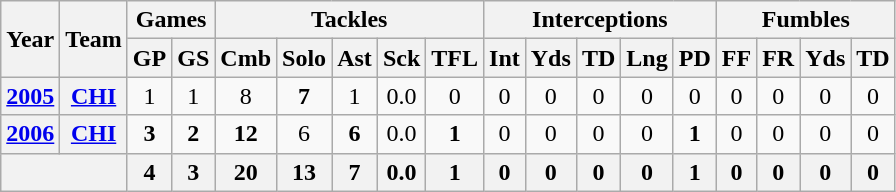<table class="wikitable" style="text-align:center">
<tr>
<th rowspan="2">Year</th>
<th rowspan="2">Team</th>
<th colspan="2">Games</th>
<th colspan="5">Tackles</th>
<th colspan="5">Interceptions</th>
<th colspan="4">Fumbles</th>
</tr>
<tr>
<th>GP</th>
<th>GS</th>
<th>Cmb</th>
<th>Solo</th>
<th>Ast</th>
<th>Sck</th>
<th>TFL</th>
<th>Int</th>
<th>Yds</th>
<th>TD</th>
<th>Lng</th>
<th>PD</th>
<th>FF</th>
<th>FR</th>
<th>Yds</th>
<th>TD</th>
</tr>
<tr>
<th><a href='#'>2005</a></th>
<th><a href='#'>CHI</a></th>
<td>1</td>
<td>1</td>
<td>8</td>
<td><strong>7</strong></td>
<td>1</td>
<td>0.0</td>
<td>0</td>
<td>0</td>
<td>0</td>
<td>0</td>
<td>0</td>
<td>0</td>
<td>0</td>
<td>0</td>
<td>0</td>
<td>0</td>
</tr>
<tr>
<th><a href='#'>2006</a></th>
<th><a href='#'>CHI</a></th>
<td><strong>3</strong></td>
<td><strong>2</strong></td>
<td><strong>12</strong></td>
<td>6</td>
<td><strong>6</strong></td>
<td>0.0</td>
<td><strong>1</strong></td>
<td>0</td>
<td>0</td>
<td>0</td>
<td>0</td>
<td><strong>1</strong></td>
<td>0</td>
<td>0</td>
<td>0</td>
<td>0</td>
</tr>
<tr>
<th colspan="2"></th>
<th>4</th>
<th>3</th>
<th>20</th>
<th>13</th>
<th>7</th>
<th>0.0</th>
<th>1</th>
<th>0</th>
<th>0</th>
<th>0</th>
<th>0</th>
<th>1</th>
<th>0</th>
<th>0</th>
<th>0</th>
<th>0</th>
</tr>
</table>
